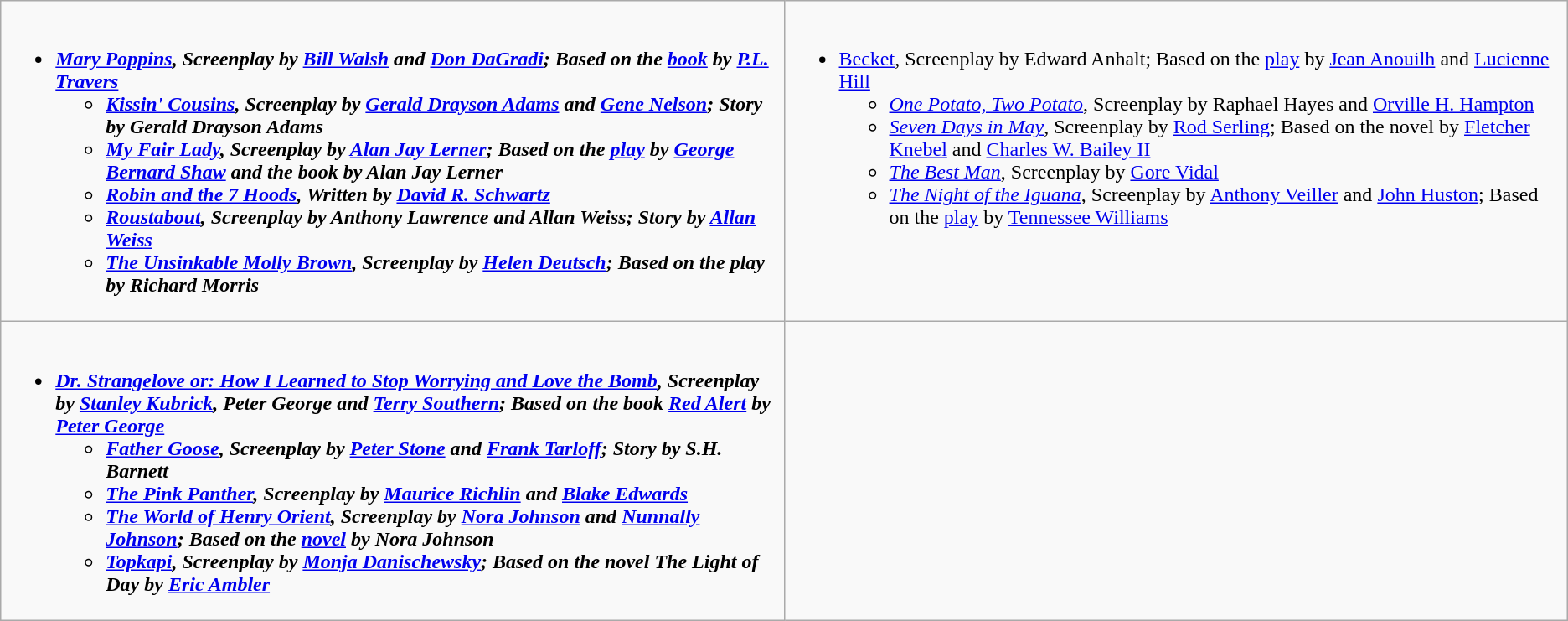<table class="wikitable">
<tr>
<td valign="top" width="50%"><br><ul><li><strong><em><a href='#'>Mary Poppins</a><em>, Screenplay by <a href='#'>Bill Walsh</a> and <a href='#'>Don DaGradi</a>; Based on the <a href='#'>book</a> by <a href='#'>P.L. Travers</a><strong><ul><li></em><a href='#'>Kissin' Cousins</a><em>, Screenplay by <a href='#'>Gerald Drayson Adams</a> and <a href='#'>Gene Nelson</a>; Story by Gerald Drayson Adams</li><li></em><a href='#'>My Fair Lady</a><em>, Screenplay by <a href='#'>Alan Jay Lerner</a>; Based on the <a href='#'>play</a> by <a href='#'>George Bernard Shaw</a> and the book by Alan Jay Lerner</li><li></em><a href='#'>Robin and the 7 Hoods</a><em>, Written by <a href='#'>David R. Schwartz</a></li><li></em><a href='#'>Roustabout</a><em>, Screenplay by Anthony Lawrence and Allan Weiss; Story by <a href='#'>Allan Weiss</a></li><li></em><a href='#'>The Unsinkable Molly Brown</a><em>, Screenplay by <a href='#'>Helen Deutsch</a>; Based on the play by Richard Morris</li></ul></li></ul></td>
<td valign="top"><br><ul><li></em></strong><a href='#'>Becket</a></em>, Screenplay by Edward Anhalt; Based on the <a href='#'>play</a> by <a href='#'>Jean Anouilh</a> and <a href='#'>Lucienne Hill</a></strong><ul><li><em><a href='#'>One Potato, Two Potato</a></em>, Screenplay by Raphael Hayes and <a href='#'>Orville H. Hampton</a></li><li><em><a href='#'>Seven Days in May</a></em>, Screenplay by <a href='#'>Rod Serling</a>; Based on the novel by <a href='#'>Fletcher Knebel</a> and <a href='#'>Charles W. Bailey II</a></li><li><em><a href='#'>The Best Man</a></em>, Screenplay by <a href='#'>Gore Vidal</a></li><li><em><a href='#'>The Night of the Iguana</a></em>, Screenplay by <a href='#'>Anthony Veiller</a> and <a href='#'>John Huston</a>; Based on the <a href='#'>play</a> by <a href='#'>Tennessee Williams</a></li></ul></li></ul></td>
</tr>
<tr>
<td valign="top"><br><ul><li><strong><em><a href='#'>Dr. Strangelove or: How I Learned to Stop Worrying and Love the Bomb</a><em>, Screenplay by <a href='#'>Stanley Kubrick</a>, Peter George and <a href='#'>Terry Southern</a>; Based on the book </em><a href='#'>Red Alert</a><em> by <a href='#'>Peter George</a><strong><ul><li></em><a href='#'>Father Goose</a><em>, Screenplay by <a href='#'>Peter Stone</a> and <a href='#'>Frank Tarloff</a>; Story by S.H. Barnett</li><li></em><a href='#'>The Pink Panther</a><em>, Screenplay by <a href='#'>Maurice Richlin</a> and <a href='#'>Blake Edwards</a></li><li></em><a href='#'>The World of Henry Orient</a><em>, Screenplay by <a href='#'>Nora Johnson</a> and <a href='#'>Nunnally Johnson</a>; Based on the <a href='#'>novel</a> by Nora Johnson</li><li></em><a href='#'>Topkapi</a><em>, Screenplay by <a href='#'>Monja Danischewsky</a>; Based on the novel </em>The Light of Day<em> by <a href='#'>Eric Ambler</a></li></ul></li></ul></td>
<td></td>
</tr>
</table>
